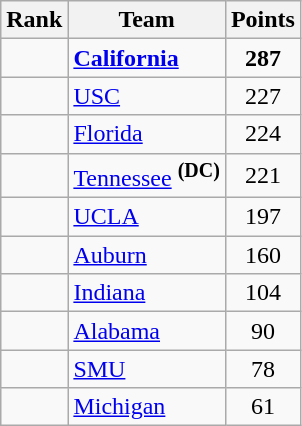<table class="wikitable sortable" style="text-align:center">
<tr>
<th>Rank</th>
<th>Team</th>
<th>Points</th>
</tr>
<tr>
<td></td>
<td align=left><strong><a href='#'>California</a></strong></td>
<td><strong>287</strong></td>
</tr>
<tr>
<td></td>
<td align=left><a href='#'>USC</a></td>
<td>227</td>
</tr>
<tr>
<td></td>
<td align=left><a href='#'>Florida</a></td>
<td>224</td>
</tr>
<tr>
<td></td>
<td align=left><a href='#'>Tennessee</a> <sup><strong>(DC)</strong></sup></td>
<td>221</td>
</tr>
<tr>
<td></td>
<td align=left><a href='#'>UCLA</a></td>
<td>197</td>
</tr>
<tr>
<td></td>
<td align=left><a href='#'>Auburn</a></td>
<td>160</td>
</tr>
<tr>
<td></td>
<td align=left><a href='#'>Indiana</a></td>
<td>104</td>
</tr>
<tr>
<td></td>
<td align=left><a href='#'>Alabama</a></td>
<td>90</td>
</tr>
<tr>
<td></td>
<td align=left><a href='#'>SMU</a></td>
<td>78</td>
</tr>
<tr>
<td></td>
<td align=left><a href='#'>Michigan</a></td>
<td>61</td>
</tr>
</table>
